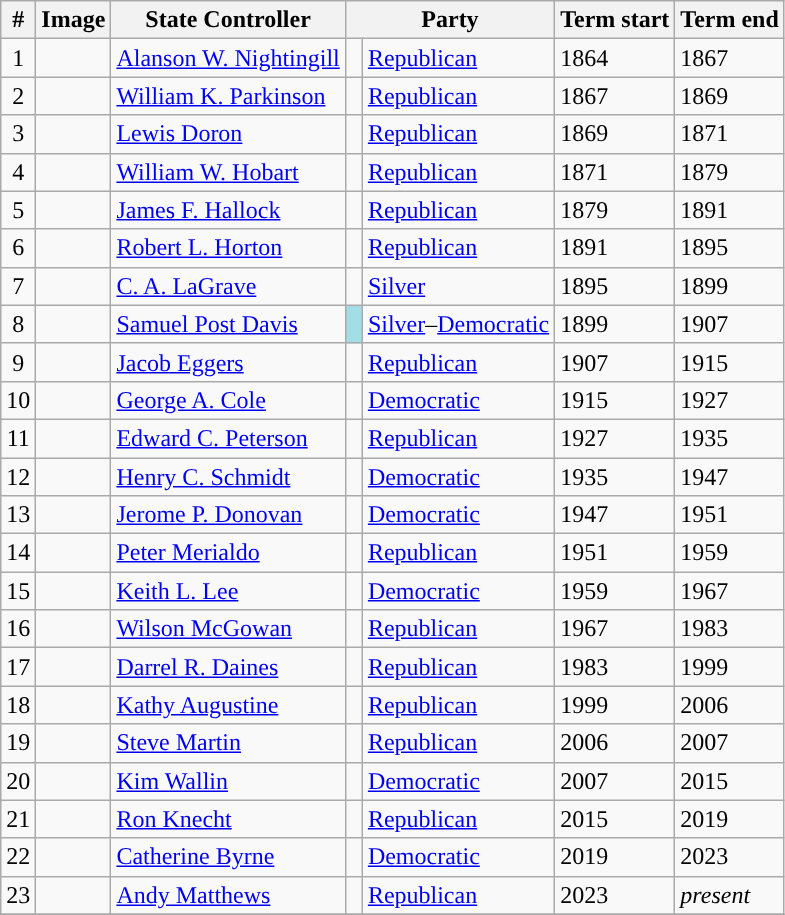<table class="wikitable">
<tr>
<th>#</th>
<th>Image</th>
<th>State Controller</th>
<th colspan="2">Party</th>
<th>Term start</th>
<th>Term end</th>
</tr>
<tr>
<td style="text-align:center;">1</td>
<td></td>
<td><a href='#'>Alanson W. Nightingill</a></td>
<td style="background: "> </td>
<td><a href='#'>Republican</a></td>
<td>1864</td>
<td>1867</td>
</tr>
<tr>
<td style="text-align:center;">2</td>
<td></td>
<td><a href='#'>William K. Parkinson</a></td>
<td style="background: "> </td>
<td><a href='#'>Republican</a></td>
<td>1867</td>
<td>1869</td>
</tr>
<tr>
<td style="text-align:center;">3</td>
<td></td>
<td><a href='#'>Lewis Doron</a></td>
<td style="background: "> </td>
<td><a href='#'>Republican</a></td>
<td>1869</td>
<td>1871</td>
</tr>
<tr>
<td style="text-align:center;">4</td>
<td></td>
<td><a href='#'>William W. Hobart</a></td>
<td style="background: "> </td>
<td><a href='#'>Republican</a></td>
<td>1871</td>
<td>1879</td>
</tr>
<tr>
<td style="text-align:center;">5</td>
<td></td>
<td><a href='#'>James F. Hallock</a></td>
<td style="background: "> </td>
<td><a href='#'>Republican</a></td>
<td>1879</td>
<td>1891</td>
</tr>
<tr>
<td style="text-align:center;">6</td>
<td></td>
<td><a href='#'>Robert L. Horton</a></td>
<td style="background: "> </td>
<td><a href='#'>Republican</a></td>
<td>1891</td>
<td>1895</td>
</tr>
<tr>
<td style="text-align:center;">7</td>
<td></td>
<td><a href='#'>C. A. LaGrave</a></td>
<td style="background: "> </td>
<td><a href='#'>Silver</a></td>
<td>1895</td>
<td>1899</td>
</tr>
<tr>
<td style="text-align:center;">8</td>
<td></td>
<td><a href='#'>Samuel Post Davis</a></td>
<td bgcolor=#A3DEE6> </td>
<td><a href='#'>Silver</a>–<a href='#'>Democratic</a></td>
<td>1899</td>
<td>1907</td>
</tr>
<tr>
<td style="text-align:center;">9</td>
<td></td>
<td><a href='#'>Jacob Eggers</a></td>
<td style="background: "> </td>
<td><a href='#'>Republican</a></td>
<td>1907</td>
<td>1915</td>
</tr>
<tr>
<td style="text-align:center;">10</td>
<td></td>
<td><a href='#'>George A. Cole</a></td>
<td style="background: "> </td>
<td><a href='#'>Democratic</a></td>
<td>1915</td>
<td>1927</td>
</tr>
<tr>
<td style="text-align:center;">11</td>
<td></td>
<td><a href='#'>Edward C. Peterson</a></td>
<td style="background: "> </td>
<td><a href='#'>Republican</a></td>
<td>1927</td>
<td>1935</td>
</tr>
<tr>
<td style="text-align:center;">12</td>
<td></td>
<td><a href='#'>Henry C. Schmidt</a></td>
<td style="background: "> </td>
<td><a href='#'>Democratic</a></td>
<td>1935</td>
<td>1947</td>
</tr>
<tr>
<td style="text-align:center;">13</td>
<td></td>
<td><a href='#'>Jerome P. Donovan</a></td>
<td style="background: "> </td>
<td><a href='#'>Democratic</a></td>
<td>1947</td>
<td>1951</td>
</tr>
<tr>
<td style="text-align:center;">14</td>
<td></td>
<td><a href='#'>Peter Merialdo</a></td>
<td style="background: "> </td>
<td><a href='#'>Republican</a></td>
<td>1951</td>
<td>1959</td>
</tr>
<tr>
<td style="text-align:center;">15</td>
<td></td>
<td><a href='#'>Keith L. Lee</a></td>
<td style="background: "> </td>
<td><a href='#'>Democratic</a></td>
<td>1959</td>
<td>1967</td>
</tr>
<tr>
<td style="text-align:center;">16</td>
<td></td>
<td><a href='#'>Wilson McGowan</a></td>
<td style="background: "> </td>
<td><a href='#'>Republican</a></td>
<td>1967</td>
<td>1983</td>
</tr>
<tr>
<td style="text-align:center;">17</td>
<td></td>
<td><a href='#'>Darrel R. Daines</a></td>
<td style="background: "> </td>
<td><a href='#'>Republican</a></td>
<td>1983</td>
<td>1999</td>
</tr>
<tr>
<td style="text-align:center;">18</td>
<td></td>
<td><a href='#'>Kathy Augustine</a></td>
<td style="background: "> </td>
<td><a href='#'>Republican</a></td>
<td>1999</td>
<td>2006</td>
</tr>
<tr>
<td style="text-align:center;">19</td>
<td></td>
<td><a href='#'>Steve Martin</a></td>
<td style="background: "> </td>
<td><a href='#'>Republican</a></td>
<td>2006</td>
<td>2007</td>
</tr>
<tr>
<td style="text-align:center;">20</td>
<td></td>
<td><a href='#'>Kim Wallin</a></td>
<td style="background: "> </td>
<td><a href='#'>Democratic</a></td>
<td>2007</td>
<td>2015</td>
</tr>
<tr>
<td style="text-align:center;">21</td>
<td></td>
<td><a href='#'>Ron Knecht</a></td>
<td style="background: "> </td>
<td><a href='#'>Republican</a></td>
<td>2015</td>
<td>2019</td>
</tr>
<tr>
<td style="text-align:center;">22</td>
<td></td>
<td><a href='#'>Catherine Byrne</a></td>
<td style="background: "> </td>
<td><a href='#'>Democratic</a></td>
<td>2019</td>
<td>2023</td>
</tr>
<tr>
<td style="text-align:center;">23</td>
<td></td>
<td><a href='#'>Andy Matthews</a></td>
<td style="background: "> </td>
<td><a href='#'>Republican</a></td>
<td>2023</td>
<td><em>present</em></td>
</tr>
<tr>
</tr>
</table>
